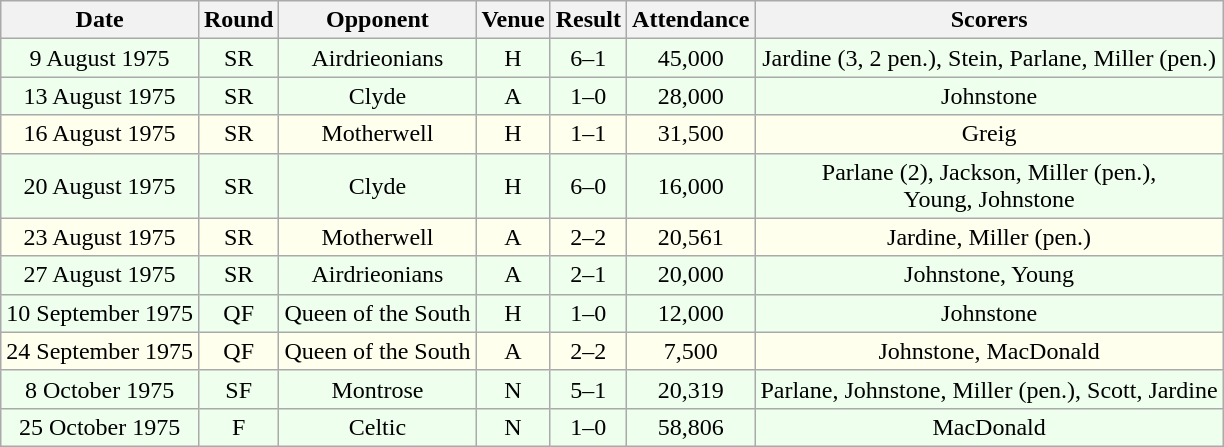<table class="wikitable sortable" style="text-align:center;">
<tr>
<th>Date</th>
<th>Round</th>
<th>Opponent</th>
<th>Venue</th>
<th>Result</th>
<th>Attendance</th>
<th>Scorers</th>
</tr>
<tr style="background:#efe;">
<td>9 August 1975</td>
<td>SR</td>
<td>Airdrieonians</td>
<td>H</td>
<td>6–1</td>
<td>45,000</td>
<td>Jardine (3, 2 pen.), Stein, Parlane, Miller (pen.)</td>
</tr>
<tr style="background:#efe;">
<td>13 August 1975</td>
<td>SR</td>
<td>Clyde</td>
<td>A</td>
<td>1–0</td>
<td>28,000</td>
<td>Johnstone</td>
</tr>
<tr style="background:#ffe;">
<td>16 August 1975</td>
<td>SR</td>
<td>Motherwell</td>
<td>H</td>
<td>1–1</td>
<td>31,500</td>
<td>Greig</td>
</tr>
<tr style="background:#efe;">
<td>20 August 1975</td>
<td>SR</td>
<td>Clyde</td>
<td>H</td>
<td>6–0</td>
<td>16,000</td>
<td>Parlane (2), Jackson, Miller (pen.),<br>Young, Johnstone</td>
</tr>
<tr style="background:#ffe;">
<td>23 August 1975</td>
<td>SR</td>
<td>Motherwell</td>
<td>A</td>
<td>2–2</td>
<td>20,561</td>
<td>Jardine, Miller (pen.)</td>
</tr>
<tr style="background:#efe;">
<td>27 August 1975</td>
<td>SR</td>
<td>Airdrieonians</td>
<td>A</td>
<td>2–1</td>
<td>20,000</td>
<td>Johnstone, Young</td>
</tr>
<tr style="background:#efe;">
<td>10 September 1975</td>
<td>QF</td>
<td>Queen of the South</td>
<td>H</td>
<td>1–0</td>
<td>12,000</td>
<td>Johnstone</td>
</tr>
<tr style="background:#ffe;">
<td>24 September 1975</td>
<td>QF</td>
<td>Queen of the South</td>
<td>A</td>
<td>2–2</td>
<td>7,500</td>
<td>Johnstone, MacDonald</td>
</tr>
<tr style="background:#efe;">
<td>8 October 1975</td>
<td>SF</td>
<td>Montrose</td>
<td>N</td>
<td>5–1</td>
<td>20,319</td>
<td>Parlane, Johnstone, Miller (pen.), Scott, Jardine</td>
</tr>
<tr style="background:#efe;">
<td>25 October 1975</td>
<td>F</td>
<td>Celtic</td>
<td>N</td>
<td>1–0</td>
<td>58,806</td>
<td>MacDonald</td>
</tr>
</table>
